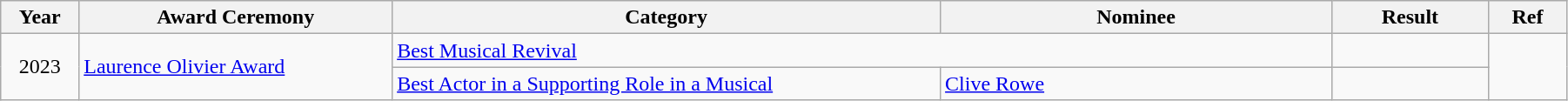<table class="wikitable" width="95%">
<tr>
<th width="5%">Year</th>
<th width="20%">Award Ceremony</th>
<th width="35%">Category</th>
<th width="25%">Nominee</th>
<th width="10%">Result</th>
<th width="5%">Ref</th>
</tr>
<tr>
<td rowspan="2" align="center">2023</td>
<td rowspan="2"><a href='#'>Laurence Olivier Award</a></td>
<td colspan="2"><a href='#'>Best Musical Revival</a></td>
<td></td>
<td rowspan="2" align="center"></td>
</tr>
<tr>
<td><a href='#'>Best Actor in a Supporting Role in a Musical</a></td>
<td><a href='#'>Clive Rowe</a></td>
<td></td>
</tr>
</table>
